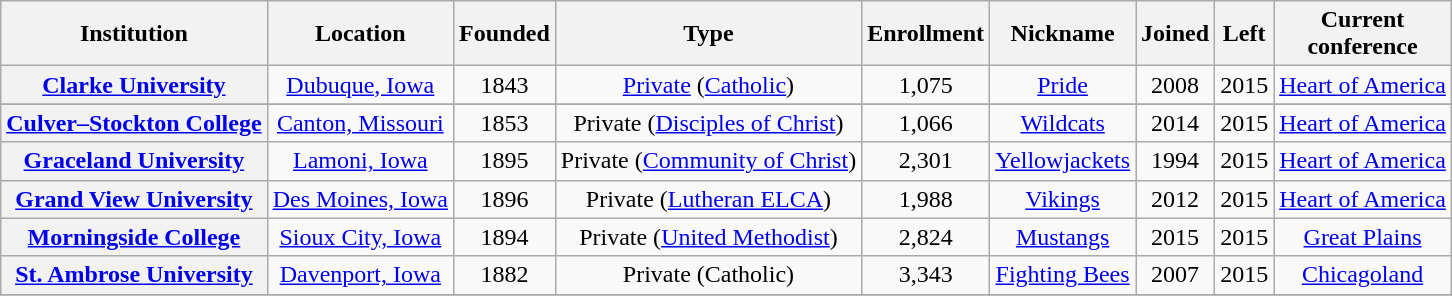<table class="wikitable sortable" style="text-align:center">
<tr>
<th>Institution</th>
<th>Location</th>
<th>Founded</th>
<th>Type</th>
<th>Enrollment</th>
<th>Nickname</th>
<th>Joined</th>
<th>Left</th>
<th>Current<br>conference</th>
</tr>
<tr>
<th><a href='#'>Clarke University</a></th>
<td><a href='#'>Dubuque, Iowa</a></td>
<td>1843</td>
<td><a href='#'>Private</a> (<a href='#'>Catholic</a>)</td>
<td>1,075</td>
<td><a href='#'>Pride</a></td>
<td>2008</td>
<td>2015</td>
<td><a href='#'>Heart of America</a></td>
</tr>
<tr>
</tr>
<tr>
<th><a href='#'>Culver–Stockton College</a></th>
<td><a href='#'>Canton, Missouri</a></td>
<td>1853</td>
<td>Private (<a href='#'>Disciples of Christ</a>)</td>
<td>1,066</td>
<td><a href='#'>Wildcats</a></td>
<td>2014</td>
<td>2015</td>
<td><a href='#'>Heart of America</a></td>
</tr>
<tr>
<th><a href='#'>Graceland University</a></th>
<td><a href='#'>Lamoni, Iowa</a></td>
<td>1895</td>
<td>Private (<a href='#'>Community of Christ</a>)</td>
<td>2,301</td>
<td><a href='#'>Yellowjackets</a></td>
<td>1994</td>
<td>2015</td>
<td><a href='#'>Heart of America</a></td>
</tr>
<tr>
<th><a href='#'>Grand View University</a></th>
<td><a href='#'>Des Moines, Iowa</a></td>
<td>1896</td>
<td>Private (<a href='#'>Lutheran ELCA</a>)</td>
<td>1,988</td>
<td><a href='#'>Vikings</a></td>
<td>2012</td>
<td>2015</td>
<td><a href='#'>Heart of America</a></td>
</tr>
<tr>
<th><a href='#'>Morningside College</a></th>
<td><a href='#'>Sioux City, Iowa</a></td>
<td>1894</td>
<td>Private (<a href='#'>United Methodist</a>)</td>
<td>2,824</td>
<td><a href='#'>Mustangs</a></td>
<td>2015</td>
<td>2015</td>
<td><a href='#'>Great Plains</a></td>
</tr>
<tr>
<th><a href='#'>St. Ambrose University</a></th>
<td><a href='#'>Davenport, Iowa</a></td>
<td>1882</td>
<td>Private (Catholic)</td>
<td>3,343</td>
<td><a href='#'>Fighting Bees</a></td>
<td>2007</td>
<td>2015</td>
<td><a href='#'>Chicagoland</a></td>
</tr>
<tr>
</tr>
</table>
